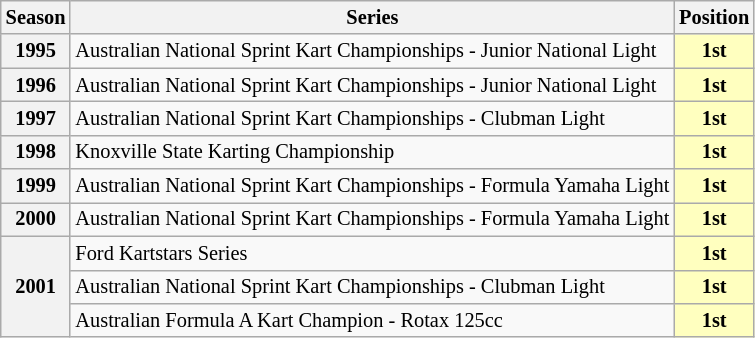<table class="wikitable" style="font-size: 85%; text-align:left">
<tr>
<th>Season</th>
<th>Series</th>
<th>Position</th>
</tr>
<tr>
<th>1995</th>
<td>Australian National Sprint Kart Championships - Junior National Light</td>
<td align="center" style="background: #ffffbf"><strong>1st</strong></td>
</tr>
<tr>
<th>1996</th>
<td>Australian National Sprint Kart Championships - Junior National Light</td>
<td align="center" style="background: #ffffbf"><strong>1st</strong></td>
</tr>
<tr>
<th>1997</th>
<td>Australian National Sprint Kart Championships - Clubman Light</td>
<td align="center" style="background: #ffffbf"><strong>1st</strong></td>
</tr>
<tr>
<th>1998</th>
<td>Knoxville State Karting Championship</td>
<td align="center" style="background: #ffffbf"><strong>1st</strong></td>
</tr>
<tr>
<th>1999</th>
<td>Australian National Sprint Kart Championships - Formula Yamaha Light</td>
<td align="center" style="background: #ffffbf"><strong>1st</strong></td>
</tr>
<tr>
<th>2000</th>
<td>Australian National Sprint Kart Championships - Formula Yamaha Light</td>
<td align="center" style="background: #ffffbf"><strong>1st</strong></td>
</tr>
<tr>
<th rowspan=3>2001</th>
<td>Ford Kartstars Series</td>
<td align="center" style="background: #ffffbf"><strong>1st</strong></td>
</tr>
<tr>
<td>Australian National Sprint Kart Championships - Clubman Light</td>
<td align="center" style="background: #ffffbf"><strong>1st</strong></td>
</tr>
<tr>
<td>Australian Formula A Kart Champion - Rotax 125cc</td>
<td align="center" style="background: #ffffbf"><strong>1st</strong></td>
</tr>
</table>
